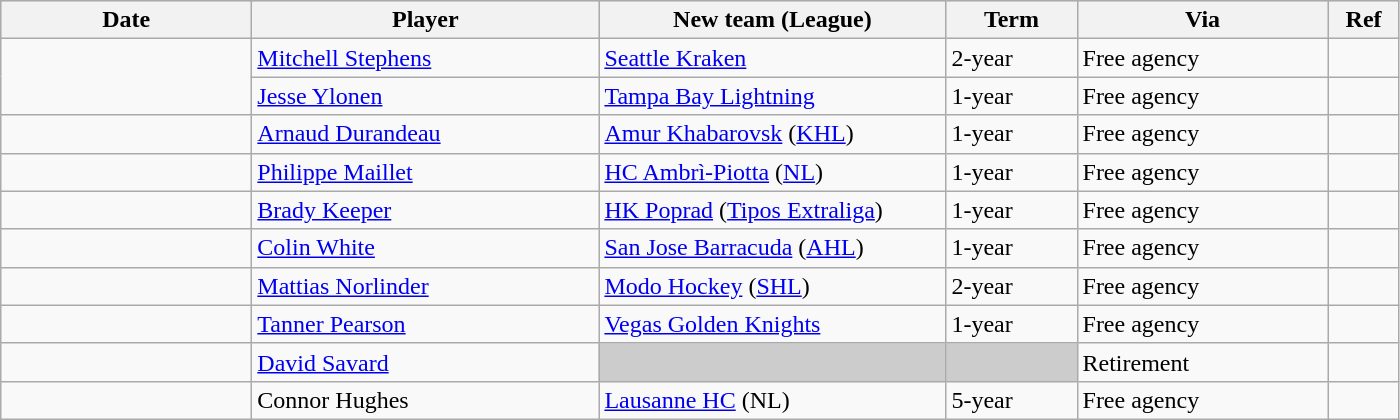<table class="wikitable">
<tr style="background:#ddd; text-align:center;">
<th style="width: 10em;">Date</th>
<th style="width: 14em;">Player</th>
<th style="width: 14em;">New team (League)</th>
<th style="width: 5em;">Term</th>
<th style="width: 10em;">Via</th>
<th style="width: 2.5em;">Ref</th>
</tr>
<tr>
<td rowspan=2></td>
<td><a href='#'>Mitchell Stephens</a></td>
<td><a href='#'>Seattle Kraken</a></td>
<td>2-year</td>
<td>Free agency</td>
<td></td>
</tr>
<tr>
<td><a href='#'>Jesse Ylonen</a></td>
<td><a href='#'>Tampa Bay Lightning</a></td>
<td>1-year</td>
<td>Free agency</td>
<td></td>
</tr>
<tr>
<td></td>
<td><a href='#'>Arnaud Durandeau</a></td>
<td><a href='#'>Amur Khabarovsk</a> (<a href='#'>KHL</a>)</td>
<td>1-year</td>
<td>Free agency</td>
<td></td>
</tr>
<tr>
<td></td>
<td><a href='#'>Philippe Maillet</a></td>
<td><a href='#'>HC Ambrì-Piotta</a> (<a href='#'>NL</a>)</td>
<td>1-year</td>
<td>Free agency</td>
<td></td>
</tr>
<tr>
<td></td>
<td><a href='#'>Brady Keeper</a></td>
<td><a href='#'>HK Poprad</a> (<a href='#'>Tipos Extraliga</a>)</td>
<td>1-year</td>
<td>Free agency</td>
<td></td>
</tr>
<tr>
<td></td>
<td><a href='#'>Colin White</a></td>
<td><a href='#'>San Jose Barracuda</a> (<a href='#'>AHL</a>)</td>
<td>1-year</td>
<td>Free agency</td>
<td></td>
</tr>
<tr>
<td></td>
<td><a href='#'>Mattias Norlinder</a></td>
<td><a href='#'>Modo Hockey</a> (<a href='#'>SHL</a>)</td>
<td>2-year</td>
<td>Free agency</td>
<td></td>
</tr>
<tr>
<td></td>
<td><a href='#'>Tanner Pearson</a></td>
<td><a href='#'>Vegas Golden Knights</a></td>
<td>1-year</td>
<td>Free agency</td>
<td></td>
</tr>
<tr>
<td></td>
<td><a href='#'>David Savard</a></td>
<td style="background:#ccc;"></td>
<td style="background:#ccc;"></td>
<td>Retirement</td>
<td></td>
</tr>
<tr>
<td></td>
<td>Connor Hughes</td>
<td><a href='#'>Lausanne HC</a> (NL)</td>
<td>5-year</td>
<td>Free agency</td>
<td></td>
</tr>
</table>
